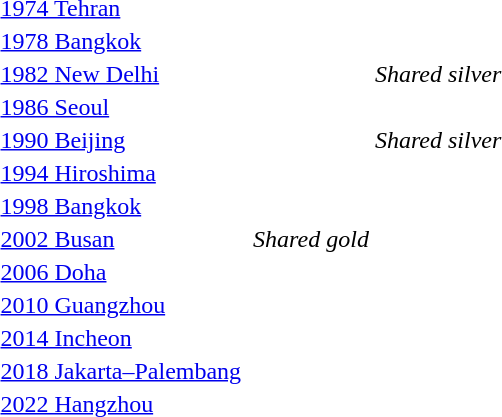<table>
<tr>
<td><a href='#'>1974 Tehran</a></td>
<td></td>
<td></td>
<td></td>
</tr>
<tr>
<td><a href='#'>1978 Bangkok</a></td>
<td></td>
<td></td>
<td></td>
</tr>
<tr>
<td rowspan=2><a href='#'>1982 New Delhi</a></td>
<td rowspan=2></td>
<td></td>
<td rowspan=2><em>Shared silver</em></td>
</tr>
<tr>
<td></td>
</tr>
<tr>
<td><a href='#'>1986 Seoul</a></td>
<td></td>
<td></td>
<td></td>
</tr>
<tr>
<td rowspan=2><a href='#'>1990 Beijing</a></td>
<td rowspan=2></td>
<td></td>
<td rowspan=2><em>Shared silver</em></td>
</tr>
<tr>
<td></td>
</tr>
<tr>
<td><a href='#'>1994 Hiroshima</a></td>
<td></td>
<td></td>
<td></td>
</tr>
<tr>
<td rowspan=2><a href='#'>1998 Bangkok</a></td>
<td rowspan=2></td>
<td rowspan=2></td>
<td></td>
</tr>
<tr>
<td></td>
</tr>
<tr>
<td rowspan=2><a href='#'>2002 Busan</a></td>
<td></td>
<td rowspan=2><em>Shared gold</em></td>
<td rowspan=2></td>
</tr>
<tr>
<td></td>
</tr>
<tr>
<td><a href='#'>2006 Doha</a></td>
<td></td>
<td></td>
<td></td>
</tr>
<tr>
<td><a href='#'>2010 Guangzhou</a></td>
<td></td>
<td></td>
<td></td>
</tr>
<tr>
<td><a href='#'>2014 Incheon</a></td>
<td></td>
<td></td>
<td></td>
</tr>
<tr>
<td><a href='#'>2018 Jakarta–Palembang</a></td>
<td></td>
<td></td>
<td></td>
</tr>
<tr>
<td><a href='#'>2022 Hangzhou</a></td>
<td></td>
<td></td>
<td></td>
</tr>
</table>
